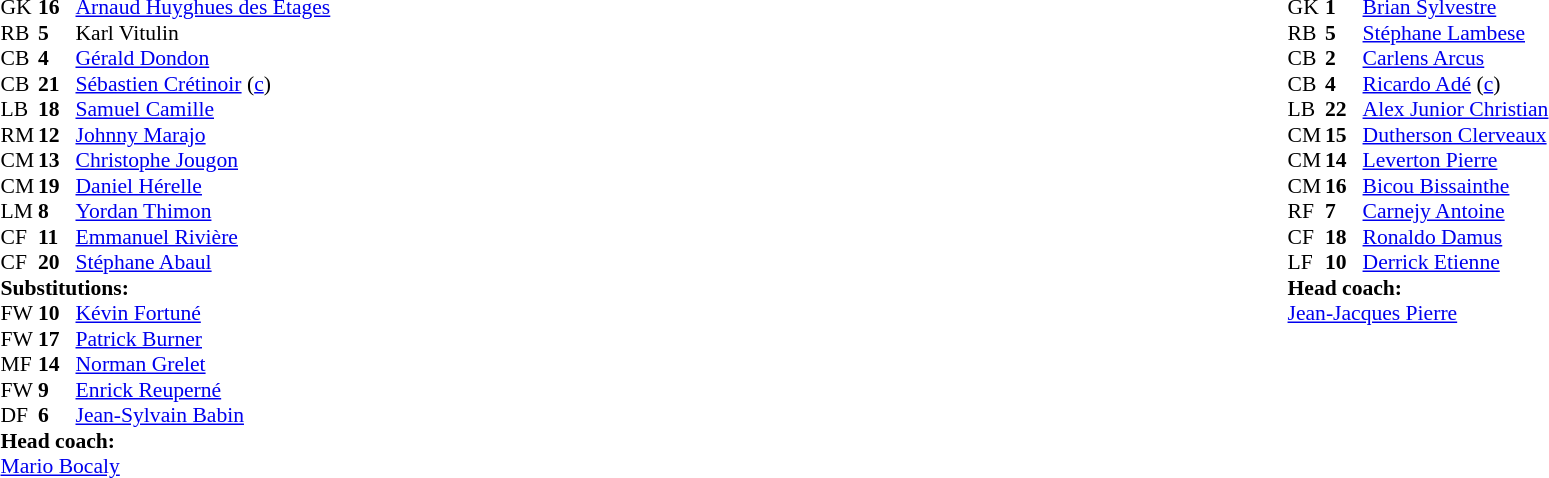<table width="100%">
<tr>
<td valign="top" width="40%"><br><table style="font-size:90%" cellspacing="0" cellpadding="0">
<tr>
<th width=25></th>
<th width=25></th>
</tr>
<tr>
<td>GK</td>
<td><strong>16</strong></td>
<td><a href='#'>Arnaud Huyghues des Etages</a></td>
</tr>
<tr>
<td>RB</td>
<td><strong>5</strong></td>
<td>Karl Vitulin</td>
</tr>
<tr>
<td>CB</td>
<td><strong>4</strong></td>
<td><a href='#'>Gérald Dondon</a></td>
<td></td>
<td></td>
</tr>
<tr>
<td>CB</td>
<td><strong>21</strong></td>
<td><a href='#'>Sébastien Crétinoir</a> (<a href='#'>c</a>)</td>
<td></td>
</tr>
<tr>
<td>LB</td>
<td><strong>18</strong></td>
<td><a href='#'>Samuel Camille</a></td>
<td></td>
<td></td>
</tr>
<tr>
<td>RM</td>
<td><strong>12</strong></td>
<td><a href='#'>Johnny Marajo</a></td>
<td></td>
<td></td>
</tr>
<tr>
<td>CM</td>
<td><strong>13</strong></td>
<td><a href='#'>Christophe Jougon</a></td>
</tr>
<tr>
<td>CM</td>
<td><strong>19</strong></td>
<td><a href='#'>Daniel Hérelle</a></td>
</tr>
<tr>
<td>LM</td>
<td><strong>8</strong></td>
<td><a href='#'>Yordan Thimon</a></td>
<td></td>
<td></td>
</tr>
<tr>
<td>CF</td>
<td><strong>11</strong></td>
<td><a href='#'>Emmanuel Rivière</a></td>
<td></td>
<td></td>
</tr>
<tr>
<td>CF</td>
<td><strong>20</strong></td>
<td><a href='#'>Stéphane Abaul</a></td>
</tr>
<tr>
<td colspan=3><strong>Substitutions:</strong></td>
</tr>
<tr>
<td>FW</td>
<td><strong>10</strong></td>
<td><a href='#'>Kévin Fortuné</a></td>
<td></td>
<td></td>
</tr>
<tr>
<td>FW</td>
<td><strong>17</strong></td>
<td><a href='#'>Patrick Burner</a></td>
<td></td>
<td></td>
</tr>
<tr>
<td>MF</td>
<td><strong>14</strong></td>
<td><a href='#'>Norman Grelet</a></td>
<td></td>
<td></td>
</tr>
<tr>
<td>FW</td>
<td><strong>9</strong></td>
<td><a href='#'>Enrick Reuperné</a></td>
<td></td>
<td></td>
</tr>
<tr>
<td>DF</td>
<td><strong>6</strong></td>
<td><a href='#'>Jean-Sylvain Babin</a></td>
<td></td>
<td></td>
</tr>
<tr>
<td colspan=3><strong>Head coach:</strong></td>
</tr>
<tr>
<td colspan=3><a href='#'>Mario Bocaly</a></td>
</tr>
</table>
</td>
<td valign="top"></td>
<td valign="top" width="50%"><br><table style="font-size:90%; margin:auto" cellspacing="0" cellpadding="0">
<tr>
<th width=25></th>
<th width=25></th>
</tr>
<tr>
<td>GK</td>
<td><strong>1</strong></td>
<td><a href='#'>Brian Sylvestre</a></td>
</tr>
<tr>
<td>RB</td>
<td><strong>5</strong></td>
<td><a href='#'>Stéphane Lambese</a></td>
</tr>
<tr>
<td>CB</td>
<td><strong>2</strong></td>
<td><a href='#'>Carlens Arcus</a></td>
</tr>
<tr>
<td>CB</td>
<td><strong>4</strong></td>
<td><a href='#'>Ricardo Adé</a> (<a href='#'>c</a>)</td>
</tr>
<tr>
<td>LB</td>
<td><strong>22</strong></td>
<td><a href='#'>Alex Junior Christian</a></td>
</tr>
<tr>
<td>CM</td>
<td><strong>15</strong></td>
<td><a href='#'>Dutherson Clerveaux</a></td>
</tr>
<tr>
<td>CM</td>
<td><strong>14</strong></td>
<td><a href='#'>Leverton Pierre</a></td>
</tr>
<tr>
<td>CM</td>
<td><strong>16</strong></td>
<td><a href='#'>Bicou Bissainthe</a></td>
</tr>
<tr>
<td>RF</td>
<td><strong>7</strong></td>
<td><a href='#'>Carnejy Antoine</a></td>
</tr>
<tr>
<td>CF</td>
<td><strong>18</strong></td>
<td><a href='#'>Ronaldo Damus</a></td>
</tr>
<tr>
<td>LF</td>
<td><strong>10</strong></td>
<td><a href='#'>Derrick Etienne</a></td>
</tr>
<tr>
<td colspan=3><strong>Head coach:</strong></td>
</tr>
<tr>
<td colspan=3><a href='#'>Jean-Jacques Pierre</a></td>
</tr>
</table>
</td>
</tr>
</table>
